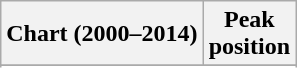<table class="wikitable sortable plainrowheaders" style="text-align:center">
<tr>
<th scope="col">Chart (2000–2014)</th>
<th scope="col">Peak<br> position</th>
</tr>
<tr>
</tr>
<tr>
</tr>
<tr>
</tr>
<tr>
</tr>
<tr>
</tr>
<tr>
</tr>
<tr>
</tr>
<tr>
</tr>
<tr>
</tr>
<tr>
</tr>
</table>
